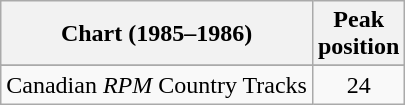<table class="wikitable sortable">
<tr>
<th align="left">Chart (1985–1986)</th>
<th align="center">Peak<br>position</th>
</tr>
<tr>
</tr>
<tr>
<td align="left">Canadian <em>RPM</em> Country Tracks</td>
<td align="center">24</td>
</tr>
</table>
